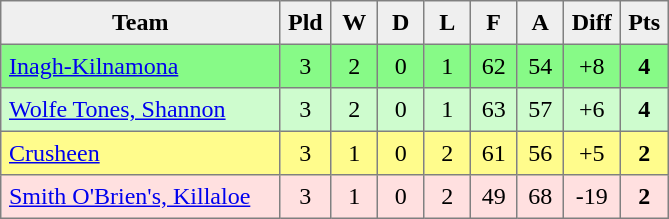<table style=border-collapse:collapse border=1 cellspacing=0 cellpadding=5>
<tr align=center bgcolor=#efefef>
<th width=175>Team</th>
<th width=20>Pld</th>
<th width=20>W</th>
<th width=20>D</th>
<th width=20>L</th>
<th width=20>F</th>
<th width=20>A</th>
<th width=20>Diff</th>
<th width=20>Pts</th>
</tr>
<tr align=center style="background:#87FA87;">
<td style="text-align:left;"> <a href='#'>Inagh-Kilnamona</a></td>
<td>3</td>
<td>2</td>
<td>0</td>
<td>1</td>
<td>62</td>
<td>54</td>
<td>+8</td>
<td><strong>4</strong></td>
</tr>
<tr align=center style="background:#CEFCCE;">
<td style="text-align:left;"> <a href='#'>Wolfe Tones, Shannon</a></td>
<td>3</td>
<td>2</td>
<td>0</td>
<td>1</td>
<td>63</td>
<td>57</td>
<td>+6</td>
<td><strong>4</strong></td>
</tr>
<tr align=center style="background:#FFFC8C;">
<td style="text-align:left;"> <a href='#'>Crusheen</a></td>
<td>3</td>
<td>1</td>
<td>0</td>
<td>2</td>
<td>61</td>
<td>56</td>
<td>+5</td>
<td><strong>2</strong></td>
</tr>
<tr align=center style="background:#FFE0E0;">
<td style="text-align:left;"> <a href='#'>Smith O'Brien's, Killaloe</a></td>
<td>3</td>
<td>1</td>
<td>0</td>
<td>2</td>
<td>49</td>
<td>68</td>
<td>-19</td>
<td><strong>2</strong></td>
</tr>
</table>
